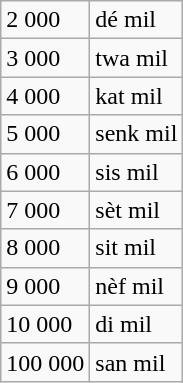<table class="wikitable" style="float:left; margin-right:0.5em">
<tr>
<td>2 000</td>
<td>dé mil</td>
</tr>
<tr>
<td>3 000</td>
<td>twa mil</td>
</tr>
<tr>
<td>4 000</td>
<td>kat mil</td>
</tr>
<tr>
<td>5 000</td>
<td>senk mil</td>
</tr>
<tr>
<td>6 000</td>
<td>sis mil</td>
</tr>
<tr>
<td>7 000</td>
<td>sèt mil</td>
</tr>
<tr>
<td>8 000</td>
<td>sit mil</td>
</tr>
<tr>
<td>9 000</td>
<td>nèf mil</td>
</tr>
<tr>
<td>10 000</td>
<td>di mil</td>
</tr>
<tr>
<td>100 000</td>
<td>san mil</td>
</tr>
</table>
